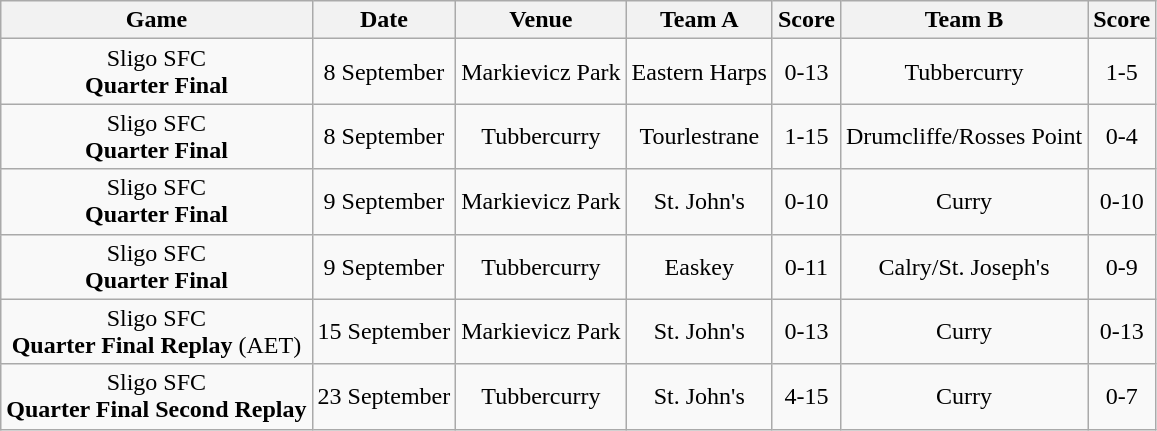<table class="wikitable">
<tr>
<th>Game</th>
<th>Date</th>
<th>Venue</th>
<th>Team A</th>
<th>Score</th>
<th>Team B</th>
<th>Score</th>
</tr>
<tr align="center">
<td>Sligo SFC<br><strong>Quarter Final</strong></td>
<td>8 September</td>
<td>Markievicz Park</td>
<td>Eastern Harps</td>
<td>0-13</td>
<td>Tubbercurry</td>
<td>1-5</td>
</tr>
<tr align="center">
<td>Sligo SFC<br><strong>Quarter Final</strong></td>
<td>8 September</td>
<td>Tubbercurry</td>
<td>Tourlestrane</td>
<td>1-15</td>
<td>Drumcliffe/Rosses Point</td>
<td>0-4</td>
</tr>
<tr align="center">
<td>Sligo SFC<br><strong>Quarter Final</strong></td>
<td>9 September</td>
<td>Markievicz Park</td>
<td>St. John's</td>
<td>0-10</td>
<td>Curry</td>
<td>0-10</td>
</tr>
<tr align="center">
<td>Sligo SFC<br><strong>Quarter Final</strong></td>
<td>9 September</td>
<td>Tubbercurry</td>
<td>Easkey</td>
<td>0-11</td>
<td>Calry/St. Joseph's</td>
<td>0-9</td>
</tr>
<tr align="center">
<td>Sligo SFC<br><strong>Quarter Final Replay</strong> (AET)</td>
<td>15 September</td>
<td>Markievicz Park</td>
<td>St. John's</td>
<td>0-13</td>
<td>Curry</td>
<td>0-13</td>
</tr>
<tr align="center">
<td>Sligo SFC<br><strong>Quarter Final Second Replay</strong></td>
<td>23 September</td>
<td>Tubbercurry</td>
<td>St. John's</td>
<td>4-15</td>
<td>Curry</td>
<td>0-7</td>
</tr>
</table>
